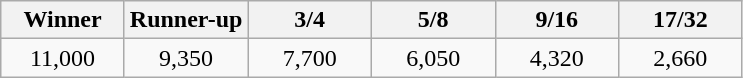<table class="wikitable">
<tr>
<th width=75>Winner</th>
<th width=75>Runner-up</th>
<th width=75>3/4</th>
<th width=75>5/8</th>
<th width=75>9/16</th>
<th width=75>17/32</th>
</tr>
<tr>
<td align=center>11,000</td>
<td align=center>9,350</td>
<td align=center>7,700</td>
<td align=center>6,050</td>
<td align=center>4,320</td>
<td align=center>2,660</td>
</tr>
</table>
